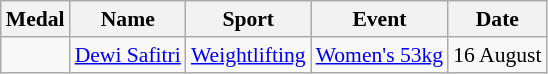<table class="wikitable sortable" style="font-size:90%">
<tr>
<th>Medal</th>
<th>Name</th>
<th>Sport</th>
<th>Event</th>
<th>Date</th>
</tr>
<tr>
<td></td>
<td><a href='#'>Dewi Safitri</a></td>
<td><a href='#'>Weightlifting</a></td>
<td><a href='#'>Women's 53kg</a></td>
<td>16 August</td>
</tr>
</table>
